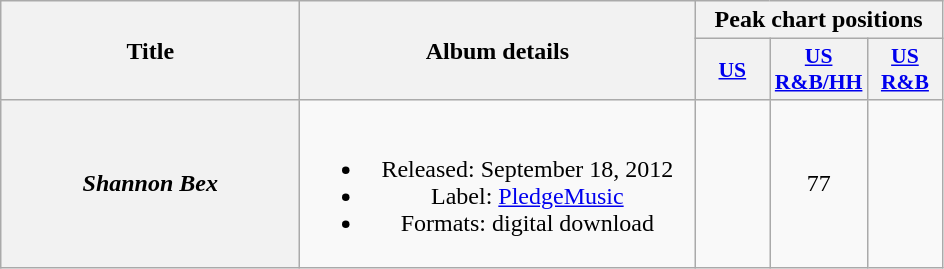<table class="wikitable plainrowheaders" style="text-align:center;" border="1">
<tr>
<th scope="col" rowspan="2" style="width:12em;">Title</th>
<th scope="col" rowspan="2" style="width:16em;">Album details</th>
<th scope="col" colspan="6">Peak chart positions</th>
</tr>
<tr>
<th scope="col" style="width:3em;font-size:90%;"><a href='#'>US</a></th>
<th scope="col" style="width:3em;font-size:90%;"><a href='#'>US R&B/HH</a></th>
<th scope="col" style="width:3em;font-size:90%;"><a href='#'>US R&B</a><br></th>
</tr>
<tr>
<th scope="row"><em>Shannon Bex</em></th>
<td><br><ul><li>Released: September 18, 2012</li><li>Label: <a href='#'>PledgeMusic</a></li><li>Formats: digital download</li></ul></td>
<td></td>
<td>77</td>
<td></td>
</tr>
</table>
